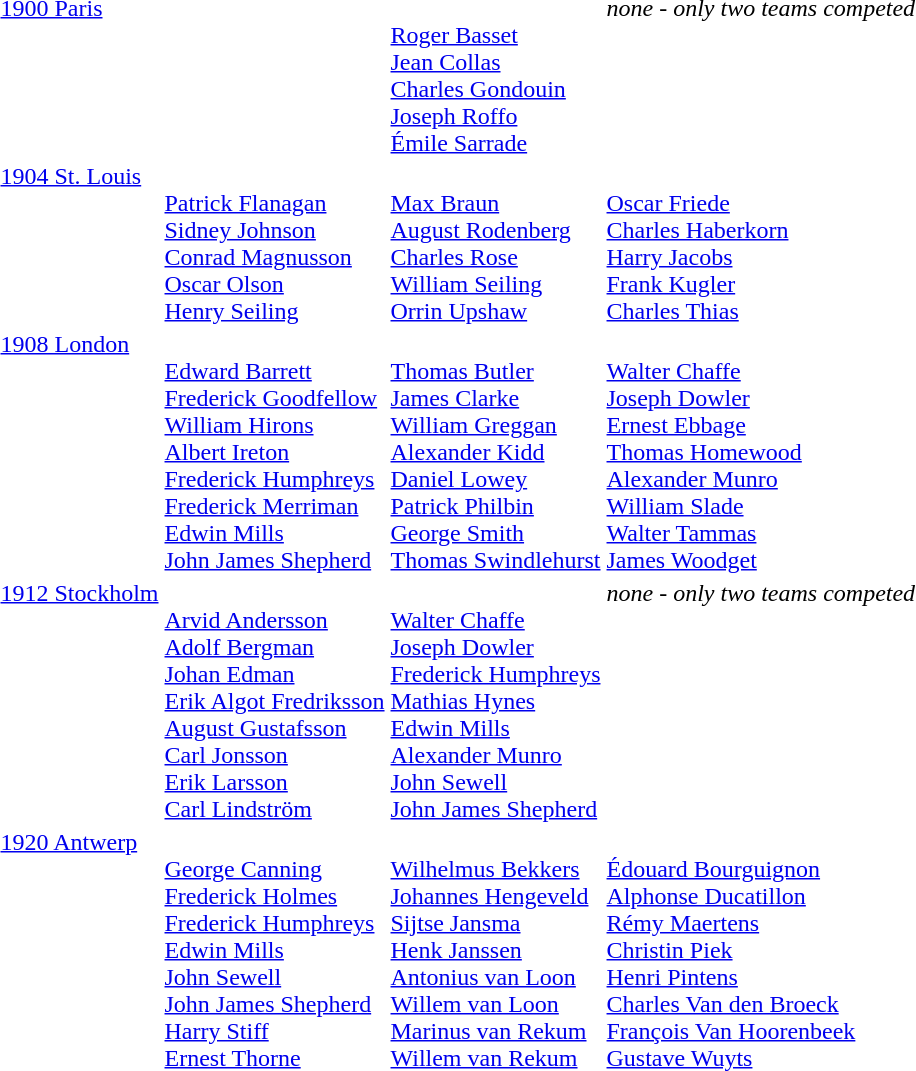<table>
<tr valign="top">
<td><a href='#'>1900 Paris</a><br></td>
<td><br><br><br><br><br><br></td>
<td><br><a href='#'>Roger Basset</a><br><a href='#'>Jean Collas</a><br><a href='#'>Charles Gondouin</a><br><a href='#'>Joseph Roffo</a><br> <a href='#'>Émile Sarrade</a><br></td>
<td><em>none - only two teams competed</em></td>
</tr>
<tr valign="top">
<td><a href='#'>1904 St. Louis</a><br></td>
<td><br><a href='#'>Patrick Flanagan</a><br><a href='#'>Sidney Johnson</a><br><a href='#'>Conrad Magnusson</a><br><a href='#'>Oscar Olson</a><br><a href='#'>Henry Seiling</a></td>
<td><br><a href='#'>Max Braun</a><br><a href='#'>August Rodenberg</a><br><a href='#'>Charles Rose</a><br><a href='#'>William Seiling</a><br><a href='#'>Orrin Upshaw</a></td>
<td><br><a href='#'>Oscar Friede</a><br><a href='#'>Charles Haberkorn</a><br><a href='#'>Harry Jacobs</a><br><a href='#'>Frank Kugler</a><br><a href='#'>Charles Thias</a></td>
</tr>
<tr valign="top">
<td><a href='#'>1908 London</a><br></td>
<td><br><a href='#'>Edward Barrett</a><br><a href='#'>Frederick Goodfellow</a><br><a href='#'>William Hirons</a><br><a href='#'>Albert Ireton</a><br><a href='#'>Frederick Humphreys</a><br><a href='#'>Frederick Merriman</a><br><a href='#'>Edwin Mills</a><br><a href='#'>John James Shepherd</a></td>
<td><br><a href='#'>Thomas Butler</a><br><a href='#'>James Clarke</a><br><a href='#'>William Greggan</a><br><a href='#'>Alexander Kidd</a><br><a href='#'>Daniel Lowey</a><br><a href='#'>Patrick Philbin</a><br><a href='#'>George Smith</a><br><a href='#'>Thomas Swindlehurst</a></td>
<td><br><a href='#'>Walter Chaffe</a><br><a href='#'>Joseph Dowler</a><br><a href='#'>Ernest Ebbage</a><br><a href='#'>Thomas Homewood</a><br><a href='#'>Alexander Munro</a><br><a href='#'>William Slade</a><br><a href='#'>Walter Tammas</a><br><a href='#'>James Woodget</a></td>
</tr>
<tr valign="top">
<td><a href='#'>1912 Stockholm</a><br></td>
<td><br><a href='#'>Arvid Andersson</a><br><a href='#'>Adolf Bergman</a><br><a href='#'>Johan Edman</a><br><a href='#'>Erik Algot Fredriksson</a><br><a href='#'>August Gustafsson</a><br><a href='#'>Carl Jonsson</a><br><a href='#'>Erik Larsson</a><br><a href='#'>Carl Lindström</a></td>
<td><br><a href='#'>Walter Chaffe</a><br><a href='#'>Joseph Dowler</a><br><a href='#'>Frederick Humphreys</a><br><a href='#'>Mathias Hynes</a><br><a href='#'>Edwin Mills</a><br><a href='#'>Alexander Munro</a><br><a href='#'>John Sewell</a><br><a href='#'>John James Shepherd</a></td>
<td><em>none - only two teams competed</em></td>
</tr>
<tr valign="top">
<td><a href='#'>1920 Antwerp</a><br></td>
<td><br><a href='#'>George Canning</a><br><a href='#'>Frederick Holmes</a><br><a href='#'>Frederick Humphreys</a><br><a href='#'>Edwin Mills</a><br><a href='#'>John Sewell</a><br><a href='#'>John James Shepherd</a><br><a href='#'>Harry Stiff</a><br><a href='#'>Ernest Thorne</a></td>
<td><br><a href='#'>Wilhelmus Bekkers</a><br><a href='#'>Johannes Hengeveld</a><br><a href='#'>Sijtse Jansma</a><br><a href='#'>Henk Janssen</a><br><a href='#'>Antonius van Loon</a><br><a href='#'>Willem van Loon</a><br><a href='#'>Marinus van Rekum</a><br><a href='#'>Willem van Rekum</a></td>
<td><br><a href='#'>Édouard Bourguignon</a><br><a href='#'>Alphonse Ducatillon</a><br><a href='#'>Rémy Maertens</a><br><a href='#'>Christin Piek</a><br><a href='#'>Henri Pintens</a><br><a href='#'>Charles Van den Broeck</a><br><a href='#'>François Van Hoorenbeek</a><br><a href='#'>Gustave Wuyts</a></td>
</tr>
</table>
